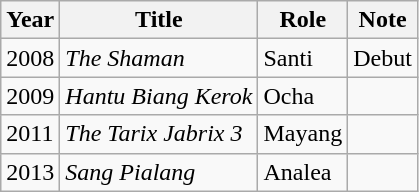<table class="wikitable">
<tr>
<th>Year</th>
<th>Title</th>
<th>Role</th>
<th>Note</th>
</tr>
<tr>
<td>2008</td>
<td><em>The Shaman</em></td>
<td>Santi</td>
<td>Debut</td>
</tr>
<tr>
<td>2009</td>
<td><em>Hantu Biang Kerok</em></td>
<td>Ocha</td>
<td></td>
</tr>
<tr>
<td>2011</td>
<td><em>The Tarix Jabrix 3</em></td>
<td>Mayang</td>
<td></td>
</tr>
<tr>
<td>2013</td>
<td><em>Sang Pialang</em></td>
<td>Analea</td>
<td></td>
</tr>
</table>
